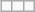<table class="wikitable" style="float:right;">
<tr style="text-align: center">
<td></td>
<td></td>
<td></td>
</tr>
</table>
